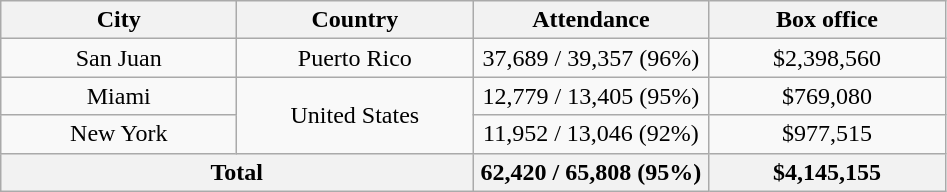<table class="wikitable" style="text-align:center;">
<tr>
<th rowspan="" width="150">City</th>
<th rowspan="" width="150">Country</th>
<th colspan="" width="150">Attendance</th>
<th colspan="" width="150">Box office</th>
</tr>
<tr>
<td>San Juan</td>
<td>Puerto Rico</td>
<td>37,689 / 39,357 (96%)</td>
<td>$2,398,560</td>
</tr>
<tr>
<td>Miami</td>
<td rowspan="2">United States</td>
<td>12,779 / 13,405 (95%)</td>
<td>$769,080</td>
</tr>
<tr>
<td>New York</td>
<td>11,952 / 13,046 (92%)</td>
<td>$977,515</td>
</tr>
<tr>
<th colspan="2">Total</th>
<th>62,420 / 65,808 (95%)</th>
<th>$4,145,155</th>
</tr>
</table>
